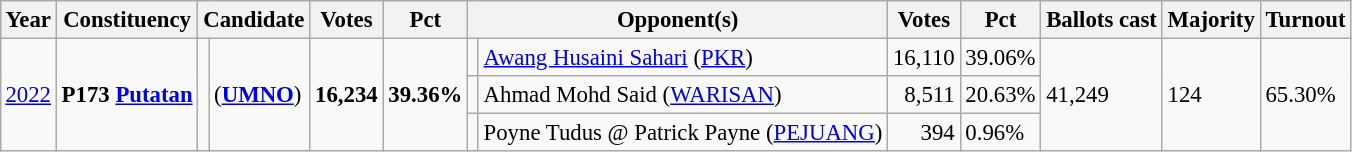<table class="wikitable" style="margin:0.5em ; font-size:95%">
<tr>
<th>Year</th>
<th>Constituency</th>
<th colspan=2>Candidate</th>
<th>Votes</th>
<th>Pct</th>
<th colspan=2>Opponent(s)</th>
<th>Votes</th>
<th>Pct</th>
<th>Ballots cast</th>
<th>Majority</th>
<th>Turnout</th>
</tr>
<tr>
<td rowspan="3"><a href='#'>2022</a></td>
<td rowspan="3"><strong>P173 <a href='#'>Putatan</a></strong></td>
<td rowspan="3" ></td>
<td rowspan="3"> (<a href='#'><strong>UMNO</strong></a>)</td>
<td rowspan="3" align="right"><strong>16,234</strong></td>
<td rowspan="3"><strong>39.36%</strong></td>
<td></td>
<td><a href='#'>Awang Husaini Sahari</a> (<a href='#'>PKR</a>)</td>
<td align="right">16,110</td>
<td>39.06%</td>
<td rowspan="3">41,249</td>
<td rowspan="3">124</td>
<td rowspan="3">65.30%</td>
</tr>
<tr>
<td></td>
<td>Ahmad Mohd Said (<a href='#'>WARISAN</a>)</td>
<td align="right">8,511</td>
<td>20.63%</td>
</tr>
<tr>
<td bgcolor=></td>
<td>Poyne Tudus @ Patrick Payne (<a href='#'>PEJUANG</a>)</td>
<td align="right">394</td>
<td>0.96%</td>
</tr>
</table>
